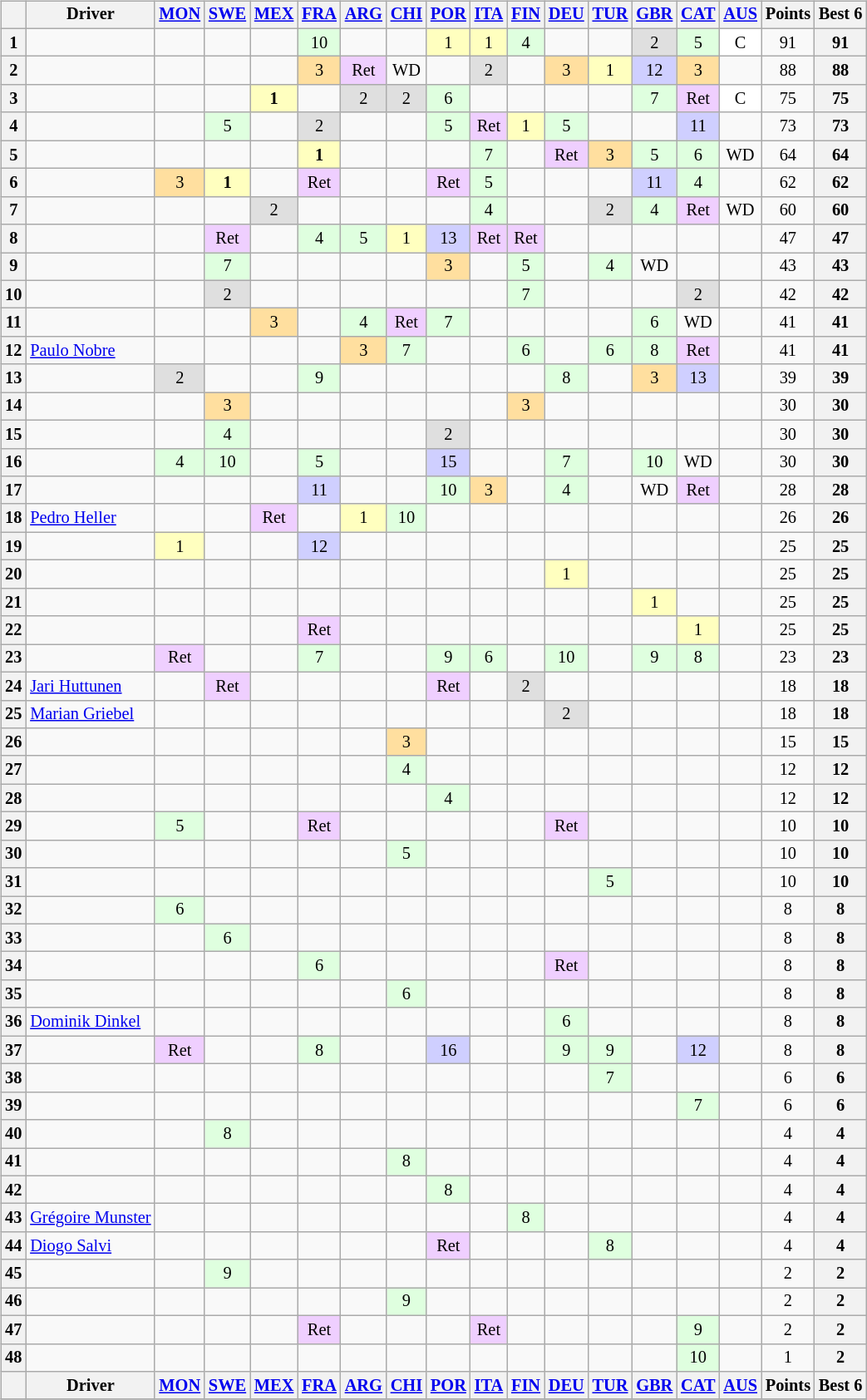<table>
<tr>
<td><br><table class="wikitable" style="font-size: 85%; text-align: center">
<tr valign="top">
<th valign="middle"></th>
<th valign="middle">Driver</th>
<th><a href='#'>MON</a><br></th>
<th><a href='#'>SWE</a><br></th>
<th><a href='#'>MEX</a><br></th>
<th><a href='#'>FRA</a><br></th>
<th><a href='#'>ARG</a><br></th>
<th><a href='#'>CHI</a><br></th>
<th><a href='#'>POR</a><br></th>
<th><a href='#'>ITA</a><br></th>
<th><a href='#'>FIN</a><br></th>
<th><a href='#'>DEU</a><br></th>
<th><a href='#'>TUR</a><br></th>
<th><a href='#'>GBR</a><br></th>
<th><a href='#'>CAT</a><br></th>
<th><a href='#'>AUS</a><br></th>
<th valign="middle">Points</th>
<th valign="middle">Best 6</th>
</tr>
<tr>
<th>1</th>
<td align="left"></td>
<td></td>
<td></td>
<td></td>
<td style="background:#dfffdf;">10</td>
<td></td>
<td></td>
<td style="background:#ffffbf;">1</td>
<td style="background:#ffffbf;">1</td>
<td style="background:#dfffdf;">4</td>
<td></td>
<td></td>
<td style="background:#dfdfdf;">2</td>
<td style="background:#dfffdf;">5</td>
<td style="background:#ffffff;">C</td>
<td>91</td>
<th>91</th>
</tr>
<tr>
<th>2</th>
<td align="left"></td>
<td></td>
<td></td>
<td></td>
<td style="background:#ffdf9f;">3</td>
<td style="background:#efcfff;">Ret</td>
<td>WD</td>
<td></td>
<td style="background:#dfdfdf;">2</td>
<td></td>
<td style="background:#ffdf9f;">3</td>
<td style="background:#ffffbf;">1</td>
<td style="background:#cfcfff;">12</td>
<td style="background:#ffdf9f;">3</td>
<td></td>
<td>88</td>
<th>88</th>
</tr>
<tr>
<th>3</th>
<td align="left"></td>
<td></td>
<td></td>
<td style="background:#ffffbf;"><strong>1</strong></td>
<td></td>
<td style="background:#dfdfdf;">2</td>
<td style="background:#dfdfdf;">2</td>
<td style="background:#dfffdf;">6</td>
<td></td>
<td></td>
<td></td>
<td></td>
<td style="background:#dfffdf;">7</td>
<td style="background:#efcfff;">Ret</td>
<td style="background:#ffffff;">C</td>
<td>75</td>
<th>75</th>
</tr>
<tr>
<th>4</th>
<td align="left"></td>
<td></td>
<td style="background:#dfffdf;">5</td>
<td></td>
<td style="background:#dfdfdf;">2</td>
<td></td>
<td></td>
<td style="background:#dfffdf;">5</td>
<td style="background:#efcfff;">Ret</td>
<td style="background:#ffffbf;">1</td>
<td style="background:#dfffdf;">5</td>
<td></td>
<td></td>
<td style="background:#cfcfff;">11</td>
<td></td>
<td>73</td>
<th>73</th>
</tr>
<tr>
<th>5</th>
<td align="left"></td>
<td></td>
<td></td>
<td></td>
<td style="background:#ffffbf;"><strong>1</strong></td>
<td></td>
<td></td>
<td></td>
<td style="background:#dfffdf;">7</td>
<td></td>
<td style="background:#efcfff;">Ret</td>
<td style="background:#ffdf9f;">3</td>
<td style="background:#dfffdf;">5</td>
<td style="background:#dfffdf;">6</td>
<td>WD</td>
<td>64</td>
<th>64</th>
</tr>
<tr>
<th>6</th>
<td align="left"></td>
<td style="background:#ffdf9f;">3</td>
<td style="background:#ffffbf;"><strong>1</strong></td>
<td></td>
<td style="background:#efcfff;">Ret</td>
<td></td>
<td></td>
<td style="background:#efcfff;">Ret</td>
<td style="background:#dfffdf;">5</td>
<td></td>
<td></td>
<td></td>
<td style="background:#cfcfff;">11</td>
<td style="background:#dfffdf;">4</td>
<td></td>
<td>62</td>
<th>62</th>
</tr>
<tr>
<th>7</th>
<td align="left"></td>
<td></td>
<td></td>
<td style="background:#dfdfdf;">2</td>
<td></td>
<td></td>
<td></td>
<td></td>
<td style="background:#dfffdf;">4</td>
<td></td>
<td></td>
<td style="background:#dfdfdf;">2</td>
<td style="background:#dfffdf;">4</td>
<td style="background:#efcfff;">Ret</td>
<td>WD</td>
<td>60</td>
<th>60</th>
</tr>
<tr>
<th>8</th>
<td align="left"></td>
<td></td>
<td style="background:#efcfff;">Ret</td>
<td></td>
<td style="background:#dfffdf;">4</td>
<td style="background:#dfffdf;">5</td>
<td style="background:#ffffbf;">1</td>
<td style="background:#cfcfff;">13</td>
<td style="background:#efcfff;">Ret</td>
<td style="background:#efcfff;">Ret</td>
<td></td>
<td></td>
<td></td>
<td></td>
<td></td>
<td>47</td>
<th>47</th>
</tr>
<tr>
<th>9</th>
<td align="left"></td>
<td></td>
<td style="background:#dfffdf;">7</td>
<td></td>
<td></td>
<td></td>
<td></td>
<td style="background:#ffdf9f;">3</td>
<td></td>
<td style="background:#dfffdf;">5</td>
<td></td>
<td style="background:#dfffdf;">4</td>
<td>WD</td>
<td></td>
<td></td>
<td>43</td>
<th>43</th>
</tr>
<tr>
<th>10</th>
<td align="left"></td>
<td></td>
<td style="background:#dfdfdf;">2</td>
<td></td>
<td></td>
<td></td>
<td></td>
<td></td>
<td></td>
<td style="background:#dfffdf;">7</td>
<td></td>
<td></td>
<td></td>
<td style="background:#dfdfdf;">2</td>
<td></td>
<td>42</td>
<th>42</th>
</tr>
<tr>
<th>11</th>
<td align="left"></td>
<td></td>
<td></td>
<td style="background:#ffdf9f;">3</td>
<td></td>
<td style="background:#dfffdf;">4</td>
<td style="background:#efcfff;">Ret</td>
<td style="background:#dfffdf;">7</td>
<td></td>
<td></td>
<td></td>
<td></td>
<td style="background:#dfffdf;">6</td>
<td>WD</td>
<td></td>
<td>41</td>
<th>41</th>
</tr>
<tr>
<th>12</th>
<td align="left"> <a href='#'>Paulo Nobre</a></td>
<td></td>
<td></td>
<td></td>
<td></td>
<td style="background:#ffdf9f;">3</td>
<td style="background:#dfffdf;">7</td>
<td></td>
<td></td>
<td style="background:#dfffdf;">6</td>
<td></td>
<td style="background:#dfffdf;">6</td>
<td style="background:#dfffdf;">8</td>
<td style="background:#efcfff;">Ret</td>
<td></td>
<td>41</td>
<th>41</th>
</tr>
<tr>
<th>13</th>
<td align="left"></td>
<td style="background:#dfdfdf;">2</td>
<td></td>
<td></td>
<td style="background:#dfffdf;">9</td>
<td></td>
<td></td>
<td></td>
<td></td>
<td></td>
<td style="background:#dfffdf;">8</td>
<td></td>
<td style="background:#ffdf9f;">3</td>
<td style="background:#cfcfff;">13</td>
<td></td>
<td>39</td>
<th>39</th>
</tr>
<tr>
<th>14</th>
<td align="left"></td>
<td></td>
<td style="background:#ffdf9f;">3</td>
<td></td>
<td></td>
<td></td>
<td></td>
<td></td>
<td></td>
<td style="background:#ffdf9f;">3</td>
<td></td>
<td></td>
<td></td>
<td></td>
<td></td>
<td>30</td>
<th>30</th>
</tr>
<tr>
<th>15</th>
<td align="left"></td>
<td></td>
<td style="background:#dfffdf;">4</td>
<td></td>
<td></td>
<td></td>
<td></td>
<td style="background:#dfdfdf;">2</td>
<td></td>
<td></td>
<td></td>
<td></td>
<td></td>
<td></td>
<td></td>
<td>30</td>
<th>30</th>
</tr>
<tr>
<th>16</th>
<td align="left"></td>
<td style="background:#dfffdf;">4</td>
<td style="background:#dfffdf;">10</td>
<td></td>
<td style="background:#dfffdf;">5</td>
<td></td>
<td></td>
<td style="background:#cfcfff;">15</td>
<td></td>
<td></td>
<td style="background:#dfffdf;">7</td>
<td></td>
<td style="background:#dfffdf;">10</td>
<td>WD</td>
<td></td>
<td>30</td>
<th>30</th>
</tr>
<tr>
<th>17</th>
<td align="left"></td>
<td></td>
<td></td>
<td></td>
<td style="background:#cfcfff;">11</td>
<td></td>
<td></td>
<td style="background:#dfffdf;">10</td>
<td style="background:#ffdf9f;">3</td>
<td></td>
<td style="background:#dfffdf;">4</td>
<td></td>
<td>WD</td>
<td style="background:#efcfff;">Ret</td>
<td></td>
<td>28</td>
<th>28</th>
</tr>
<tr>
<th>18</th>
<td align=left> <a href='#'>Pedro Heller</a></td>
<td></td>
<td></td>
<td style="background:#efcfff;">Ret</td>
<td></td>
<td style="background:#ffffbf;">1</td>
<td style="background:#dfffdf;">10</td>
<td></td>
<td></td>
<td></td>
<td></td>
<td></td>
<td></td>
<td></td>
<td></td>
<td>26</td>
<th>26</th>
</tr>
<tr>
<th>19</th>
<td align="left"></td>
<td style="background:#ffffbf;">1</td>
<td></td>
<td></td>
<td style="background:#cfcfff;">12</td>
<td></td>
<td></td>
<td></td>
<td></td>
<td></td>
<td></td>
<td></td>
<td></td>
<td></td>
<td></td>
<td>25</td>
<th>25</th>
</tr>
<tr>
<th>20</th>
<td align="left"></td>
<td></td>
<td></td>
<td></td>
<td></td>
<td></td>
<td></td>
<td></td>
<td></td>
<td></td>
<td style="background:#ffffbf;">1</td>
<td></td>
<td></td>
<td></td>
<td></td>
<td>25</td>
<th>25</th>
</tr>
<tr>
<th>21</th>
<td align="left"></td>
<td></td>
<td></td>
<td></td>
<td></td>
<td></td>
<td></td>
<td></td>
<td></td>
<td></td>
<td></td>
<td></td>
<td style="background:#ffffbf;">1</td>
<td></td>
<td></td>
<td>25</td>
<th>25</th>
</tr>
<tr>
<th>22</th>
<td align="left"></td>
<td></td>
<td></td>
<td></td>
<td style="background:#efcfff;">Ret</td>
<td></td>
<td></td>
<td></td>
<td></td>
<td></td>
<td></td>
<td></td>
<td></td>
<td style="background:#ffffbf;">1</td>
<td></td>
<td>25</td>
<th>25</th>
</tr>
<tr>
<th>23</th>
<td align="left"></td>
<td style="background:#efcfff;">Ret</td>
<td></td>
<td></td>
<td style="background:#dfffdf;">7</td>
<td></td>
<td></td>
<td style="background:#dfffdf;">9</td>
<td style="background:#dfffdf;">6</td>
<td></td>
<td style="background:#dfffdf;">10</td>
<td></td>
<td style="background:#dfffdf;">9</td>
<td style="background:#dfffdf;">8</td>
<td></td>
<td>23</td>
<th>23</th>
</tr>
<tr>
<th>24</th>
<td align=left> <a href='#'>Jari Huttunen</a></td>
<td></td>
<td style="background:#efcfff;">Ret</td>
<td></td>
<td></td>
<td></td>
<td></td>
<td style="background:#efcfff;">Ret</td>
<td></td>
<td style="background:#dfdfdf;">2</td>
<td></td>
<td></td>
<td></td>
<td></td>
<td></td>
<td>18</td>
<th>18</th>
</tr>
<tr>
<th>25</th>
<td align=left> <a href='#'>Marian Griebel</a></td>
<td></td>
<td></td>
<td></td>
<td></td>
<td></td>
<td></td>
<td></td>
<td></td>
<td></td>
<td style="background:#dfdfdf;">2</td>
<td></td>
<td></td>
<td></td>
<td></td>
<td>18</td>
<th>18</th>
</tr>
<tr>
<th>26</th>
<td align="left"></td>
<td></td>
<td></td>
<td></td>
<td></td>
<td></td>
<td style="background:#ffdf9f;">3</td>
<td></td>
<td></td>
<td></td>
<td></td>
<td></td>
<td></td>
<td></td>
<td></td>
<td>15</td>
<th>15</th>
</tr>
<tr>
<th>27</th>
<td align="left"></td>
<td></td>
<td></td>
<td></td>
<td></td>
<td></td>
<td style="background:#dfffdf;">4</td>
<td></td>
<td></td>
<td></td>
<td></td>
<td></td>
<td></td>
<td></td>
<td></td>
<td>12</td>
<th>12</th>
</tr>
<tr>
<th>28</th>
<td align="left"></td>
<td></td>
<td></td>
<td></td>
<td></td>
<td></td>
<td></td>
<td style="background:#dfffdf;">4</td>
<td></td>
<td></td>
<td></td>
<td></td>
<td></td>
<td></td>
<td></td>
<td>12</td>
<th>12</th>
</tr>
<tr>
<th>29</th>
<td align="left"></td>
<td style="background:#dfffdf;">5</td>
<td></td>
<td></td>
<td style="background:#efcfff;">Ret</td>
<td></td>
<td></td>
<td></td>
<td></td>
<td></td>
<td style="background:#efcfff;">Ret</td>
<td></td>
<td></td>
<td></td>
<td></td>
<td>10</td>
<th>10</th>
</tr>
<tr>
<th>30</th>
<td align=left></td>
<td></td>
<td></td>
<td></td>
<td></td>
<td></td>
<td style="background:#dfffdf;">5</td>
<td></td>
<td></td>
<td></td>
<td></td>
<td></td>
<td></td>
<td></td>
<td></td>
<td>10</td>
<th>10</th>
</tr>
<tr>
<th>31</th>
<td align=left></td>
<td></td>
<td></td>
<td></td>
<td></td>
<td></td>
<td></td>
<td></td>
<td></td>
<td></td>
<td></td>
<td style="background:#dfffdf;">5</td>
<td></td>
<td></td>
<td></td>
<td>10</td>
<th>10</th>
</tr>
<tr>
<th>32</th>
<td align="left"></td>
<td style="background:#dfffdf;">6</td>
<td></td>
<td></td>
<td></td>
<td></td>
<td></td>
<td></td>
<td></td>
<td></td>
<td></td>
<td></td>
<td></td>
<td></td>
<td></td>
<td>8</td>
<th>8</th>
</tr>
<tr>
<th>33</th>
<td align="left"></td>
<td></td>
<td style="background:#dfffdf;">6</td>
<td></td>
<td></td>
<td></td>
<td></td>
<td></td>
<td></td>
<td></td>
<td></td>
<td></td>
<td></td>
<td></td>
<td></td>
<td>8</td>
<th>8</th>
</tr>
<tr>
<th>34</th>
<td align="left"></td>
<td></td>
<td></td>
<td></td>
<td style="background:#dfffdf;">6</td>
<td></td>
<td></td>
<td></td>
<td></td>
<td></td>
<td style="background:#efcfff;">Ret</td>
<td></td>
<td></td>
<td></td>
<td></td>
<td>8</td>
<th>8</th>
</tr>
<tr>
<th>35</th>
<td align="left"></td>
<td></td>
<td></td>
<td></td>
<td></td>
<td></td>
<td style="background:#dfffdf;">6</td>
<td></td>
<td></td>
<td></td>
<td></td>
<td></td>
<td></td>
<td></td>
<td></td>
<td>8</td>
<th>8</th>
</tr>
<tr>
<th>36</th>
<td align=left> <a href='#'>Dominik Dinkel</a></td>
<td></td>
<td></td>
<td></td>
<td></td>
<td></td>
<td></td>
<td></td>
<td></td>
<td></td>
<td style="background:#dfffdf;">6</td>
<td></td>
<td></td>
<td></td>
<td></td>
<td>8</td>
<th>8</th>
</tr>
<tr>
<th>37</th>
<td align="left"></td>
<td style="background:#efcfff;">Ret</td>
<td></td>
<td></td>
<td style="background:#dfffdf;">8</td>
<td></td>
<td></td>
<td style="background:#cfcfff;">16</td>
<td></td>
<td></td>
<td style="background:#dfffdf;">9</td>
<td style="background:#dfffdf;">9</td>
<td></td>
<td style="background:#cfcfff;">12</td>
<td></td>
<td>8</td>
<th>8</th>
</tr>
<tr>
<th>38</th>
<td align="left"></td>
<td></td>
<td></td>
<td></td>
<td></td>
<td></td>
<td></td>
<td></td>
<td></td>
<td></td>
<td></td>
<td style="background:#dfffdf;">7</td>
<td></td>
<td></td>
<td></td>
<td>6</td>
<th>6</th>
</tr>
<tr>
<th>39</th>
<td align="left"></td>
<td></td>
<td></td>
<td></td>
<td></td>
<td></td>
<td></td>
<td></td>
<td></td>
<td></td>
<td></td>
<td></td>
<td></td>
<td style="background:#dfffdf;">7</td>
<td></td>
<td>6</td>
<th>6</th>
</tr>
<tr>
<th>40</th>
<td align="left"></td>
<td></td>
<td style="background:#dfffdf;">8</td>
<td></td>
<td></td>
<td></td>
<td></td>
<td></td>
<td></td>
<td></td>
<td></td>
<td></td>
<td></td>
<td></td>
<td></td>
<td>4</td>
<th>4</th>
</tr>
<tr>
<th>41</th>
<td align="left"></td>
<td></td>
<td></td>
<td></td>
<td></td>
<td></td>
<td style="background:#dfffdf;">8</td>
<td></td>
<td></td>
<td></td>
<td></td>
<td></td>
<td></td>
<td></td>
<td></td>
<td>4</td>
<th>4</th>
</tr>
<tr>
<th>42</th>
<td align="left"></td>
<td></td>
<td></td>
<td></td>
<td></td>
<td></td>
<td></td>
<td style="background:#dfffdf;">8</td>
<td></td>
<td></td>
<td></td>
<td></td>
<td></td>
<td></td>
<td></td>
<td>4</td>
<th>4</th>
</tr>
<tr>
<th>43</th>
<td align="left"> <a href='#'>Grégoire Munster</a></td>
<td></td>
<td></td>
<td></td>
<td></td>
<td></td>
<td></td>
<td></td>
<td></td>
<td style="background:#dfffdf;">8</td>
<td></td>
<td></td>
<td></td>
<td></td>
<td></td>
<td>4</td>
<th>4</th>
</tr>
<tr>
<th>44</th>
<td align="left"> <a href='#'>Diogo Salvi</a></td>
<td></td>
<td></td>
<td></td>
<td></td>
<td></td>
<td></td>
<td style="background:#efcfff;">Ret</td>
<td></td>
<td></td>
<td></td>
<td style="background:#dfffdf;">8</td>
<td></td>
<td></td>
<td></td>
<td>4</td>
<th>4</th>
</tr>
<tr>
<th>45</th>
<td align="left"></td>
<td></td>
<td style="background:#dfffdf;">9</td>
<td></td>
<td></td>
<td></td>
<td></td>
<td></td>
<td></td>
<td></td>
<td></td>
<td></td>
<td></td>
<td></td>
<td></td>
<td>2</td>
<th>2</th>
</tr>
<tr>
<th>46</th>
<td align="left"></td>
<td></td>
<td></td>
<td></td>
<td></td>
<td></td>
<td style="background:#dfffdf;">9</td>
<td></td>
<td></td>
<td></td>
<td></td>
<td></td>
<td></td>
<td></td>
<td></td>
<td>2</td>
<th>2</th>
</tr>
<tr>
<th>47</th>
<td align="left"></td>
<td></td>
<td></td>
<td></td>
<td style="background:#efcfff;">Ret</td>
<td></td>
<td></td>
<td></td>
<td style="background:#efcfff;">Ret</td>
<td></td>
<td></td>
<td></td>
<td></td>
<td style="background:#dfffdf;">9</td>
<td></td>
<td>2</td>
<th>2</th>
</tr>
<tr>
<th>48</th>
<td align="left"></td>
<td></td>
<td></td>
<td></td>
<td></td>
<td></td>
<td></td>
<td></td>
<td></td>
<td></td>
<td></td>
<td></td>
<td></td>
<td style="background:#dfffdf;">10</td>
<td></td>
<td>1</td>
<th>2</th>
</tr>
<tr>
<th valign="middle"></th>
<th valign="middle">Driver</th>
<th><a href='#'>MON</a><br></th>
<th><a href='#'>SWE</a><br></th>
<th><a href='#'>MEX</a><br></th>
<th><a href='#'>FRA</a><br></th>
<th><a href='#'>ARG</a><br></th>
<th><a href='#'>CHI</a><br></th>
<th><a href='#'>POR</a><br></th>
<th><a href='#'>ITA</a><br></th>
<th><a href='#'>FIN</a><br></th>
<th><a href='#'>DEU</a><br></th>
<th><a href='#'>TUR</a><br></th>
<th><a href='#'>GBR</a><br></th>
<th><a href='#'>CAT</a><br></th>
<th><a href='#'>AUS</a><br></th>
<th valign="middle">Points</th>
<th valign="middle">Best 6</th>
</tr>
<tr>
</tr>
</table>
</td>
<td valign="top"><br></td>
</tr>
</table>
